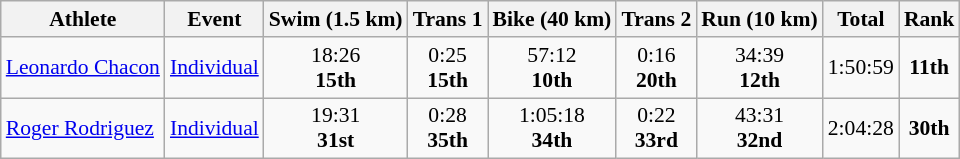<table class="wikitable" style="font-size:90%">
<tr>
<th>Athlete</th>
<th>Event</th>
<th>Swim (1.5 km)</th>
<th>Trans 1</th>
<th>Bike (40 km)</th>
<th>Trans 2</th>
<th>Run (10 km)</th>
<th>Total</th>
<th>Rank</th>
</tr>
<tr>
<td><a href='#'>Leonardo Chacon</a></td>
<td><a href='#'>Individual</a></td>
<td align=center>18:26<br><strong>15th</strong></td>
<td align=center>0:25<br><strong>15th</strong></td>
<td align=center>57:12<br><strong>10th</strong></td>
<td align=center>0:16<br><strong>20th</strong></td>
<td align=center>34:39 <br><strong>12th</strong></td>
<td align=center>1:50:59</td>
<td align=center><strong>11th</strong></td>
</tr>
<tr>
<td><a href='#'>Roger Rodriguez</a></td>
<td><a href='#'>Individual</a></td>
<td align=center>19:31<br><strong>31st</strong></td>
<td align=center>0:28<br><strong>35th</strong></td>
<td align=center>1:05:18<br><strong>34th</strong></td>
<td align=center>0:22<br><strong>33rd</strong></td>
<td align=center>43:31<br><strong>32nd</strong></td>
<td align=center>2:04:28</td>
<td align=center><strong>30th</strong></td>
</tr>
</table>
